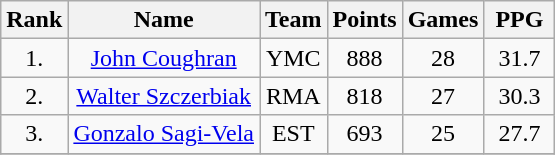<table class="wikitable" style="text-align: center;">
<tr>
<th>Rank</th>
<th>Name</th>
<th>Team</th>
<th>Points</th>
<th>Games</th>
<th width=40>PPG</th>
</tr>
<tr>
<td>1.</td>
<td><a href='#'>John Coughran</a></td>
<td>YMC</td>
<td>888</td>
<td>28</td>
<td>31.7</td>
</tr>
<tr>
<td>2.</td>
<td><a href='#'>Walter Szczerbiak</a></td>
<td>RMA</td>
<td>818</td>
<td>27</td>
<td>30.3</td>
</tr>
<tr>
<td>3.</td>
<td><a href='#'>Gonzalo Sagi-Vela</a></td>
<td>EST</td>
<td>693</td>
<td>25</td>
<td>27.7</td>
</tr>
<tr>
</tr>
</table>
